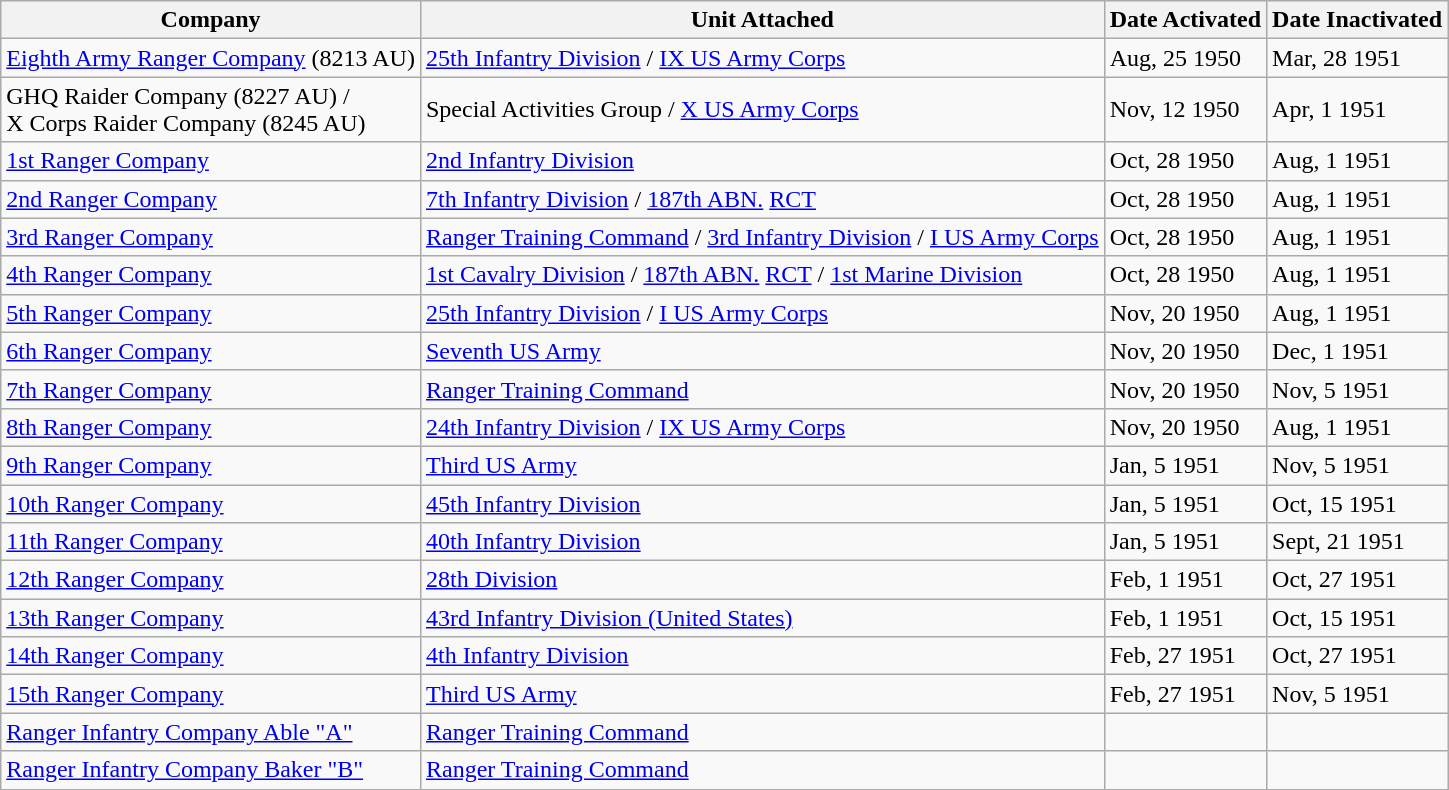<table class="wikitable" style=" border:1 px #000000 solid;">
<tr>
<th>Company</th>
<th>Unit Attached</th>
<th>Date Activated</th>
<th>Date Inactivated</th>
</tr>
<tr>
<td><a href='#'>Eighth Army Ranger Company</a> (8213 AU)</td>
<td><a href='#'>25th Infantry Division</a> / <a href='#'>IX US Army Corps</a></td>
<td>Aug, 25 1950</td>
<td>Mar, 28 1951</td>
</tr>
<tr>
<td>GHQ Raider Company (8227 AU) /<br>X Corps Raider Company (8245 AU)</td>
<td>Special Activities Group / <a href='#'>X US Army Corps</a></td>
<td>Nov, 12 1950</td>
<td>Apr, 1 1951</td>
</tr>
<tr>
<td><a href='#'>1st Ranger Company</a></td>
<td><a href='#'>2nd Infantry Division</a></td>
<td>Oct, 28 1950</td>
<td>Aug, 1 1951</td>
</tr>
<tr>
<td><a href='#'>2nd Ranger Company</a></td>
<td><a href='#'>7th Infantry Division</a> / <a href='#'>187th ABN.</a> <a href='#'>RCT</a></td>
<td>Oct, 28 1950</td>
<td>Aug, 1 1951</td>
</tr>
<tr>
<td><a href='#'>3rd Ranger Company</a></td>
<td><a href='#'>Ranger Training Command</a> / <a href='#'>3rd Infantry Division</a> / <a href='#'>I US Army Corps</a></td>
<td>Oct, 28 1950</td>
<td>Aug, 1 1951</td>
</tr>
<tr>
<td><a href='#'>4th Ranger Company</a></td>
<td><a href='#'>1st Cavalry Division</a> / <a href='#'>187th ABN.</a> <a href='#'>RCT</a>  / <a href='#'>1st Marine Division</a></td>
<td>Oct, 28 1950</td>
<td>Aug, 1 1951</td>
</tr>
<tr>
<td><a href='#'>5th Ranger Company</a></td>
<td><a href='#'>25th Infantry Division</a> / <a href='#'>I US Army Corps</a></td>
<td>Nov, 20 1950</td>
<td>Aug, 1 1951</td>
</tr>
<tr>
<td><a href='#'>6th Ranger Company</a></td>
<td><a href='#'>Seventh US Army</a></td>
<td>Nov, 20 1950</td>
<td>Dec, 1 1951</td>
</tr>
<tr>
<td><a href='#'>7th Ranger Company</a></td>
<td><a href='#'>Ranger Training Command</a></td>
<td>Nov, 20 1950</td>
<td>Nov, 5 1951</td>
</tr>
<tr>
<td><a href='#'>8th Ranger Company</a></td>
<td><a href='#'>24th Infantry Division</a> / <a href='#'>IX US Army Corps</a></td>
<td>Nov, 20 1950</td>
<td>Aug, 1 1951</td>
</tr>
<tr>
<td><a href='#'>9th Ranger Company</a></td>
<td><a href='#'>Third US Army</a></td>
<td>Jan, 5 1951</td>
<td>Nov, 5 1951</td>
</tr>
<tr>
<td><a href='#'>10th Ranger Company</a></td>
<td><a href='#'>45th Infantry Division</a></td>
<td>Jan, 5 1951</td>
<td>Oct, 15 1951</td>
</tr>
<tr>
<td><a href='#'>11th Ranger Company</a></td>
<td><a href='#'>40th Infantry Division</a></td>
<td>Jan, 5 1951</td>
<td>Sept, 21 1951</td>
</tr>
<tr>
<td><a href='#'>12th Ranger Company</a></td>
<td><a href='#'>28th Division</a></td>
<td>Feb, 1 1951</td>
<td>Oct, 27 1951</td>
</tr>
<tr>
<td><a href='#'>13th Ranger Company</a></td>
<td><a href='#'>43rd Infantry Division (United States)</a></td>
<td>Feb, 1 1951</td>
<td>Oct, 15 1951</td>
</tr>
<tr>
<td><a href='#'>14th Ranger Company</a></td>
<td><a href='#'>4th Infantry Division</a></td>
<td>Feb, 27 1951</td>
<td>Oct, 27 1951</td>
</tr>
<tr>
<td><a href='#'>15th Ranger Company</a></td>
<td><a href='#'>Third US Army</a></td>
<td>Feb, 27 1951</td>
<td>Nov, 5 1951</td>
</tr>
<tr>
<td><a href='#'>Ranger Infantry Company Able "A"</a></td>
<td><a href='#'>Ranger Training Command</a></td>
<td></td>
<td></td>
</tr>
<tr>
<td><a href='#'>Ranger Infantry Company Baker "B"</a></td>
<td><a href='#'>Ranger Training Command</a></td>
<td></td>
<td><br> 
 
</td>
</tr>
</table>
